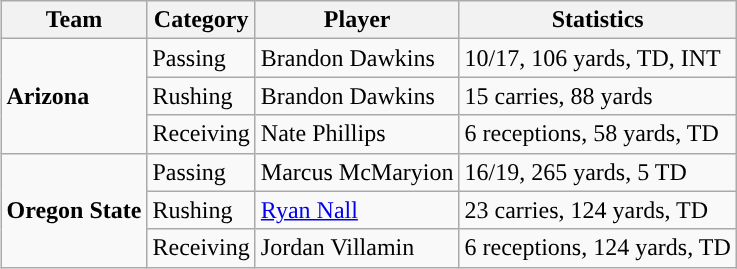<table class="wikitable" style="float: right;">
<tr>
<th>Team</th>
<th>Category</th>
<th>Player</th>
<th>Statistics</th>
</tr>
<tr>
<td rowspan=3><strong>Arizona</strong></td>
<td>Passing</td>
<td>Brandon Dawkins</td>
<td>10/17, 106 yards, TD, INT</td>
</tr>
<tr>
<td>Rushing</td>
<td>Brandon Dawkins</td>
<td>15 carries, 88 yards</td>
</tr>
<tr>
<td>Receiving</td>
<td>Nate Phillips</td>
<td>6 receptions, 58 yards, TD</td>
</tr>
<tr>
<td rowspan=3><strong>Oregon State</strong></td>
<td>Passing</td>
<td>Marcus McMaryion</td>
<td>16/19, 265 yards, 5 TD</td>
</tr>
<tr>
<td>Rushing</td>
<td><a href='#'>Ryan Nall</a></td>
<td>23 carries, 124 yards, TD</td>
</tr>
<tr>
<td>Receiving</td>
<td>Jordan Villamin</td>
<td>6 receptions, 124 yards, TD</td>
</tr>
</table>
